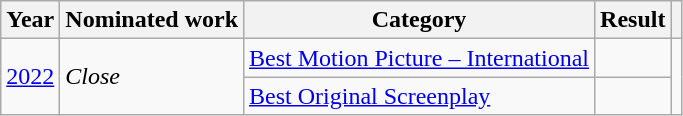<table class="wikitable sortable">
<tr>
<th>Year</th>
<th>Nominated work</th>
<th>Category</th>
<th>Result</th>
<th class="unsortable"></th>
</tr>
<tr>
<td rowspan="2"><a href='#'>2022</a></td>
<td rowspan="2"><em>Close</em></td>
<td><a href='#'>Best Motion Picture – International</a></td>
<td></td>
<td rowspan="2"></td>
</tr>
<tr>
<td><a href='#'>Best Original Screenplay</a></td>
<td></td>
</tr>
</table>
